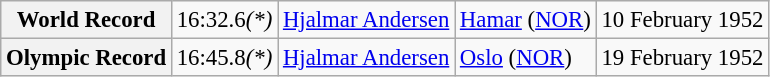<table class="wikitable" style="font-size:95%;">
<tr>
<th>World Record</th>
<td>16:32.6<em>(*)</em></td>
<td> <a href='#'>Hjalmar Andersen</a></td>
<td><a href='#'>Hamar</a> (<a href='#'>NOR</a>)</td>
<td>10 February 1952</td>
</tr>
<tr>
<th>Olympic Record</th>
<td>16:45.8<em>(*)</em></td>
<td> <a href='#'>Hjalmar Andersen</a></td>
<td><a href='#'>Oslo</a> (<a href='#'>NOR</a>)</td>
<td>19 February 1952</td>
</tr>
</table>
